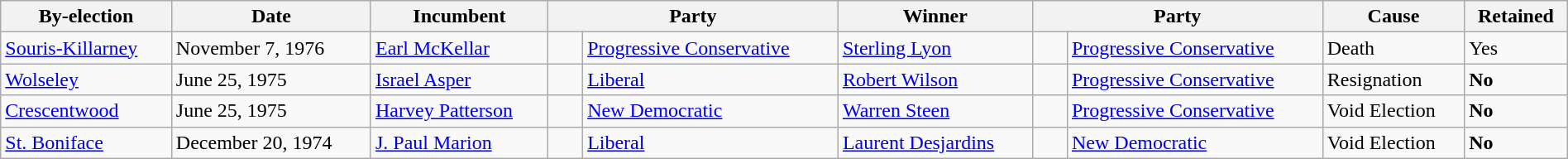<table class="wikitable" style="width:100%">
<tr>
<th>By-election</th>
<th>Date</th>
<th>Incumbent</th>
<th colspan="2">Party</th>
<th>Winner</th>
<th colspan="2">Party</th>
<th>Cause</th>
<th>Retained</th>
</tr>
<tr>
<td><a href='#'>Souris-Killarney</a></td>
<td>November 7, 1976</td>
<td><a href='#'>Earl McKellar</a></td>
<td>    </td>
<td><a href='#'>Progressive Conservative</a></td>
<td><a href='#'>Sterling Lyon</a></td>
<td>    </td>
<td><a href='#'>Progressive Conservative</a></td>
<td>Death</td>
<td>Yes</td>
</tr>
<tr>
<td><a href='#'>Wolseley</a></td>
<td>June 25, 1975</td>
<td><a href='#'>Israel Asper</a></td>
<td>    </td>
<td><a href='#'>Liberal</a></td>
<td><a href='#'>Robert Wilson</a></td>
<td>    </td>
<td><a href='#'>Progressive Conservative</a></td>
<td>Resignation</td>
<td><strong>No</strong></td>
</tr>
<tr>
<td><a href='#'>Crescentwood</a></td>
<td>June 25, 1975</td>
<td><a href='#'>Harvey Patterson</a></td>
<td>    </td>
<td><a href='#'>New Democratic</a></td>
<td><a href='#'>Warren Steen</a></td>
<td>    </td>
<td><a href='#'>Progressive Conservative</a></td>
<td>Void Election</td>
<td><strong>No</strong></td>
</tr>
<tr>
<td><a href='#'>St. Boniface</a></td>
<td>December 20, 1974</td>
<td><a href='#'>J. Paul Marion</a></td>
<td>    </td>
<td><a href='#'>Liberal</a></td>
<td><a href='#'>Laurent Desjardins</a></td>
<td>    </td>
<td><a href='#'>New Democratic</a></td>
<td>Void Election</td>
<td><strong>No</strong></td>
</tr>
</table>
